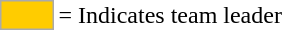<table>
<tr>
<td style="background-color:#FFCC00; border:1px solid #aaaaaa; width:2em;"></td>
<td>= Indicates team leader</td>
</tr>
</table>
